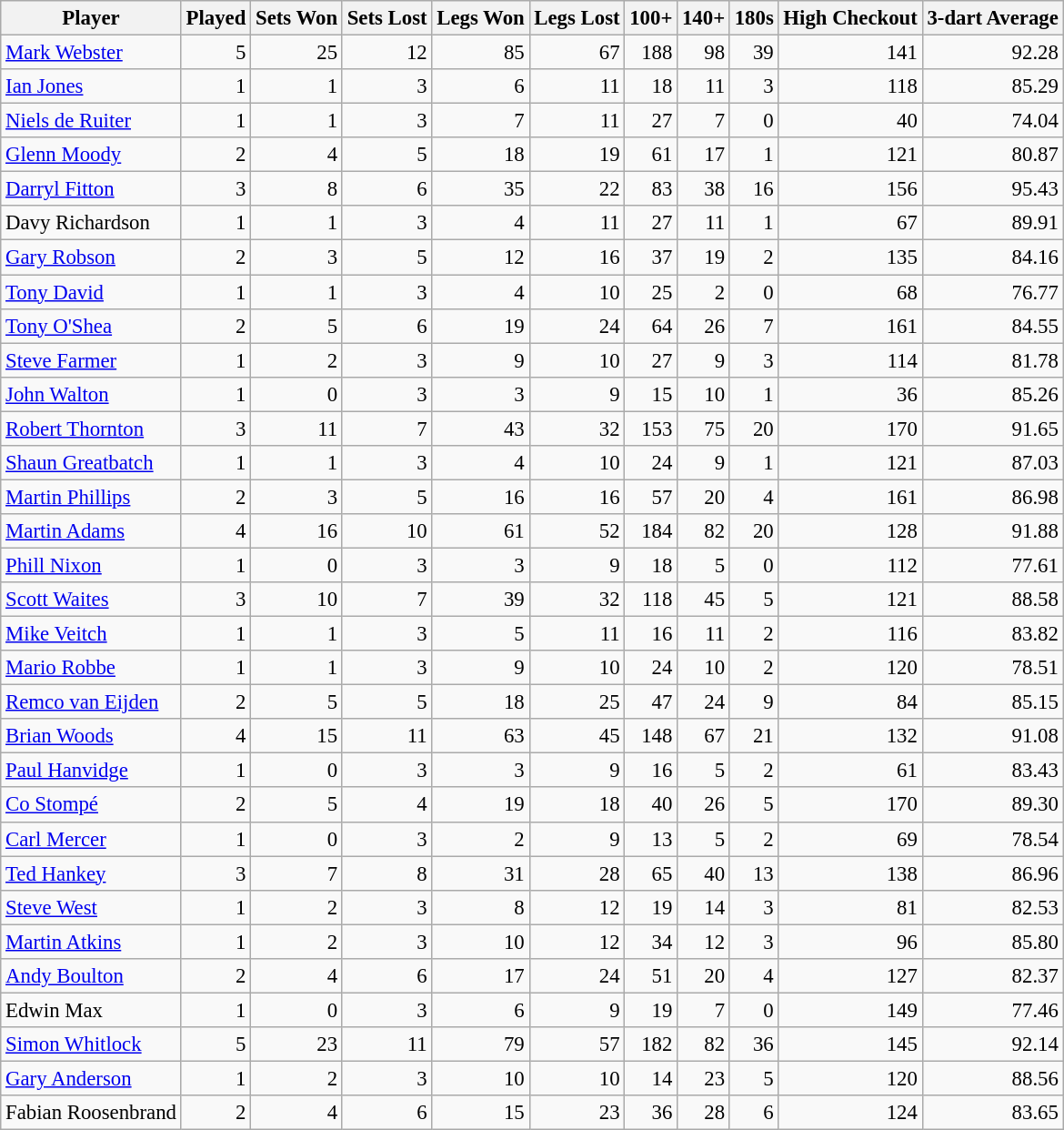<table class="wikitable sortable" style="font-size: 95%; text-align: right">
<tr>
<th>Player</th>
<th>Played</th>
<th>Sets Won</th>
<th>Sets Lost</th>
<th>Legs Won</th>
<th>Legs Lost</th>
<th>100+</th>
<th>140+</th>
<th>180s</th>
<th>High Checkout</th>
<th>3-dart Average</th>
</tr>
<tr>
<td align="left"><a href='#'>Mark Webster</a></td>
<td>5</td>
<td>25</td>
<td>12</td>
<td>85</td>
<td>67</td>
<td>188</td>
<td>98</td>
<td>39</td>
<td>141</td>
<td>92.28</td>
</tr>
<tr>
<td align="left"><a href='#'>Ian Jones</a></td>
<td>1</td>
<td>1</td>
<td>3</td>
<td>6</td>
<td>11</td>
<td>18</td>
<td>11</td>
<td>3</td>
<td>118</td>
<td>85.29</td>
</tr>
<tr>
<td align="left"><a href='#'>Niels de Ruiter</a></td>
<td>1</td>
<td>1</td>
<td>3</td>
<td>7</td>
<td>11</td>
<td>27</td>
<td>7</td>
<td>0</td>
<td>40</td>
<td>74.04</td>
</tr>
<tr>
<td align="left"><a href='#'>Glenn Moody</a></td>
<td>2</td>
<td>4</td>
<td>5</td>
<td>18</td>
<td>19</td>
<td>61</td>
<td>17</td>
<td>1</td>
<td>121</td>
<td>80.87</td>
</tr>
<tr>
<td align="left"><a href='#'>Darryl Fitton</a></td>
<td>3</td>
<td>8</td>
<td>6</td>
<td>35</td>
<td>22</td>
<td>83</td>
<td>38</td>
<td>16</td>
<td>156</td>
<td>95.43</td>
</tr>
<tr>
<td align="left">Davy Richardson</td>
<td>1</td>
<td>1</td>
<td>3</td>
<td>4</td>
<td>11</td>
<td>27</td>
<td>11</td>
<td>1</td>
<td>67</td>
<td>89.91</td>
</tr>
<tr>
<td align="left"> <a href='#'>Gary Robson</a></td>
<td>2</td>
<td>3</td>
<td>5</td>
<td>12</td>
<td>16</td>
<td>37</td>
<td>19</td>
<td>2</td>
<td>135</td>
<td>84.16</td>
</tr>
<tr>
<td align="left"> <a href='#'>Tony David</a></td>
<td>1</td>
<td>1</td>
<td>3</td>
<td>4</td>
<td>10</td>
<td>25</td>
<td>2</td>
<td>0</td>
<td>68</td>
<td>76.77</td>
</tr>
<tr>
<td align="left"> <a href='#'>Tony O'Shea</a></td>
<td>2</td>
<td>5</td>
<td>6</td>
<td>19</td>
<td>24</td>
<td>64</td>
<td>26</td>
<td>7</td>
<td>161</td>
<td>84.55</td>
</tr>
<tr>
<td align="left"><a href='#'>Steve Farmer</a></td>
<td>1</td>
<td>2</td>
<td>3</td>
<td>9</td>
<td>10</td>
<td>27</td>
<td>9</td>
<td>3</td>
<td>114</td>
<td>81.78</td>
</tr>
<tr>
<td align="left"><a href='#'>John Walton</a></td>
<td>1</td>
<td>0</td>
<td>3</td>
<td>3</td>
<td>9</td>
<td>15</td>
<td>10</td>
<td>1</td>
<td>36</td>
<td>85.26</td>
</tr>
<tr>
<td align="left"><a href='#'>Robert Thornton</a></td>
<td>3</td>
<td>11</td>
<td>7</td>
<td>43</td>
<td>32</td>
<td>153</td>
<td>75</td>
<td>20</td>
<td>170</td>
<td>91.65</td>
</tr>
<tr>
<td align="left"><a href='#'>Shaun Greatbatch</a></td>
<td>1</td>
<td>1</td>
<td>3</td>
<td>4</td>
<td>10</td>
<td>24</td>
<td>9</td>
<td>1</td>
<td>121</td>
<td>87.03</td>
</tr>
<tr>
<td align="left"><a href='#'>Martin Phillips</a></td>
<td>2</td>
<td>3</td>
<td>5</td>
<td>16</td>
<td>16</td>
<td>57</td>
<td>20</td>
<td>4</td>
<td>161</td>
<td>86.98</td>
</tr>
<tr>
<td align="left"><a href='#'>Martin Adams</a></td>
<td>4</td>
<td>16</td>
<td>10</td>
<td>61</td>
<td>52</td>
<td>184</td>
<td>82</td>
<td>20</td>
<td>128</td>
<td>91.88</td>
</tr>
<tr>
<td align="left"><a href='#'>Phill Nixon</a></td>
<td>1</td>
<td>0</td>
<td>3</td>
<td>3</td>
<td>9</td>
<td>18</td>
<td>5</td>
<td>0</td>
<td>112</td>
<td>77.61</td>
</tr>
<tr>
<td align="left"><a href='#'>Scott Waites</a></td>
<td>3</td>
<td>10</td>
<td>7</td>
<td>39</td>
<td>32</td>
<td>118</td>
<td>45</td>
<td>5</td>
<td>121</td>
<td>88.58</td>
</tr>
<tr>
<td align="left"><a href='#'>Mike Veitch</a></td>
<td>1</td>
<td>1</td>
<td>3</td>
<td>5</td>
<td>11</td>
<td>16</td>
<td>11</td>
<td>2</td>
<td>116</td>
<td>83.82</td>
</tr>
<tr>
<td align="left"><a href='#'>Mario Robbe</a></td>
<td>1</td>
<td>1</td>
<td>3</td>
<td>9</td>
<td>10</td>
<td>24</td>
<td>10</td>
<td>2</td>
<td>120</td>
<td>78.51</td>
</tr>
<tr>
<td align="left"><a href='#'>Remco van Eijden</a></td>
<td>2</td>
<td>5</td>
<td>5</td>
<td>18</td>
<td>25</td>
<td>47</td>
<td>24</td>
<td>9</td>
<td>84</td>
<td>85.15</td>
</tr>
<tr>
<td align="left"><a href='#'>Brian Woods</a></td>
<td>4</td>
<td>15</td>
<td>11</td>
<td>63</td>
<td>45</td>
<td>148</td>
<td>67</td>
<td>21</td>
<td>132</td>
<td>91.08</td>
</tr>
<tr>
<td align="left"><a href='#'>Paul Hanvidge</a></td>
<td>1</td>
<td>0</td>
<td>3</td>
<td>3</td>
<td>9</td>
<td>16</td>
<td>5</td>
<td>2</td>
<td>61</td>
<td>83.43</td>
</tr>
<tr>
<td align="left"><a href='#'>Co Stompé</a></td>
<td>2</td>
<td>5</td>
<td>4</td>
<td>19</td>
<td>18</td>
<td>40</td>
<td>26</td>
<td>5</td>
<td>170</td>
<td>89.30</td>
</tr>
<tr>
<td align="left"><a href='#'>Carl Mercer</a></td>
<td>1</td>
<td>0</td>
<td>3</td>
<td>2</td>
<td>9</td>
<td>13</td>
<td>5</td>
<td>2</td>
<td>69</td>
<td>78.54</td>
</tr>
<tr>
<td align="left"><a href='#'>Ted Hankey</a></td>
<td>3</td>
<td>7</td>
<td>8</td>
<td>31</td>
<td>28</td>
<td>65</td>
<td>40</td>
<td>13</td>
<td>138</td>
<td>86.96</td>
</tr>
<tr>
<td align="left"><a href='#'>Steve West</a></td>
<td>1</td>
<td>2</td>
<td>3</td>
<td>8</td>
<td>12</td>
<td>19</td>
<td>14</td>
<td>3</td>
<td>81</td>
<td>82.53</td>
</tr>
<tr>
<td align="left"><a href='#'>Martin Atkins</a></td>
<td>1</td>
<td>2</td>
<td>3</td>
<td>10</td>
<td>12</td>
<td>34</td>
<td>12</td>
<td>3</td>
<td>96</td>
<td>85.80</td>
</tr>
<tr>
<td align="left"><a href='#'>Andy Boulton</a></td>
<td>2</td>
<td>4</td>
<td>6</td>
<td>17</td>
<td>24</td>
<td>51</td>
<td>20</td>
<td>4</td>
<td>127</td>
<td>82.37</td>
</tr>
<tr>
<td align="left">Edwin Max</td>
<td>1</td>
<td>0</td>
<td>3</td>
<td>6</td>
<td>9</td>
<td>19</td>
<td>7</td>
<td>0</td>
<td>149</td>
<td>77.46</td>
</tr>
<tr>
<td align="left"><a href='#'>Simon Whitlock</a></td>
<td>5</td>
<td>23</td>
<td>11</td>
<td>79</td>
<td>57</td>
<td>182</td>
<td>82</td>
<td>36</td>
<td>145</td>
<td>92.14</td>
</tr>
<tr>
<td align="left"><a href='#'>Gary Anderson</a></td>
<td>1</td>
<td>2</td>
<td>3</td>
<td>10</td>
<td>10</td>
<td>14</td>
<td>23</td>
<td>5</td>
<td>120</td>
<td>88.56</td>
</tr>
<tr 0>
<td align="left">Fabian Roosenbrand</td>
<td>2</td>
<td>4</td>
<td>6</td>
<td>15</td>
<td>23</td>
<td>36</td>
<td>28</td>
<td>6</td>
<td>124</td>
<td>83.65</td>
</tr>
</table>
